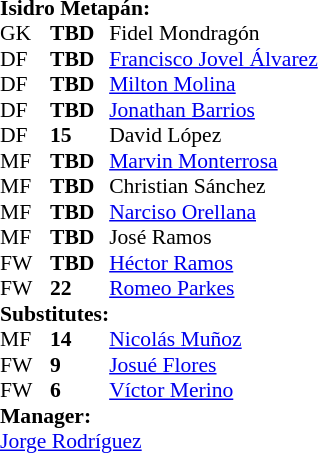<table style="font-size: 90%" cellspacing="0" cellpadding="0">
<tr>
<td colspan="4"><strong>Isidro Metapán:</strong></td>
</tr>
<tr>
<th width="25"></th>
<th width="25"></th>
</tr>
<tr>
<td>GK</td>
<td><strong>TBD</strong></td>
<td> Fidel Mondragón</td>
</tr>
<tr>
<td>DF</td>
<td><strong>TBD</strong></td>
<td> <a href='#'>Francisco Jovel Álvarez</a></td>
</tr>
<tr>
<td>DF</td>
<td><strong>TBD</strong></td>
<td> <a href='#'>Milton Molina</a></td>
<td></td>
<td></td>
</tr>
<tr>
<td>DF</td>
<td><strong>TBD </strong></td>
<td> <a href='#'>Jonathan Barrios</a></td>
</tr>
<tr>
<td>DF</td>
<td><strong>15</strong></td>
<td> David López</td>
</tr>
<tr>
<td>MF</td>
<td><strong>TBD</strong></td>
<td> <a href='#'>Marvin Monterrosa</a></td>
</tr>
<tr>
<td>MF</td>
<td><strong>TBD</strong></td>
<td> Christian Sánchez</td>
<td></td>
<td>  </td>
</tr>
<tr>
<td>MF</td>
<td><strong>TBD</strong></td>
<td> <a href='#'>Narciso Orellana</a></td>
</tr>
<tr>
<td>MF</td>
<td><strong>TBD</strong></td>
<td> José Ramos</td>
<td></td>
<td> </td>
</tr>
<tr>
<td>FW</td>
<td><strong>TBD</strong></td>
<td> <a href='#'>Héctor Ramos</a></td>
</tr>
<tr>
<td>FW</td>
<td><strong>22</strong></td>
<td>  <a href='#'>Romeo Parkes</a></td>
<td></td>
<td></td>
</tr>
<tr>
<td colspan=2><strong>Substitutes:</strong></td>
</tr>
<tr>
<td>MF</td>
<td><strong>14</strong></td>
<td> <a href='#'>Nicolás Muñoz</a></td>
<td></td>
<td></td>
</tr>
<tr>
<td>FW</td>
<td><strong>9</strong></td>
<td> <a href='#'>Josué Flores</a></td>
<td></td>
<td></td>
</tr>
<tr>
<td>FW</td>
<td><strong>6</strong></td>
<td> <a href='#'>Víctor Merino</a></td>
<td></td>
<td></td>
</tr>
<tr>
<td colspan=3><strong>Manager:</strong></td>
</tr>
<tr>
<td colspan=4> <a href='#'>Jorge Rodríguez</a></td>
</tr>
</table>
